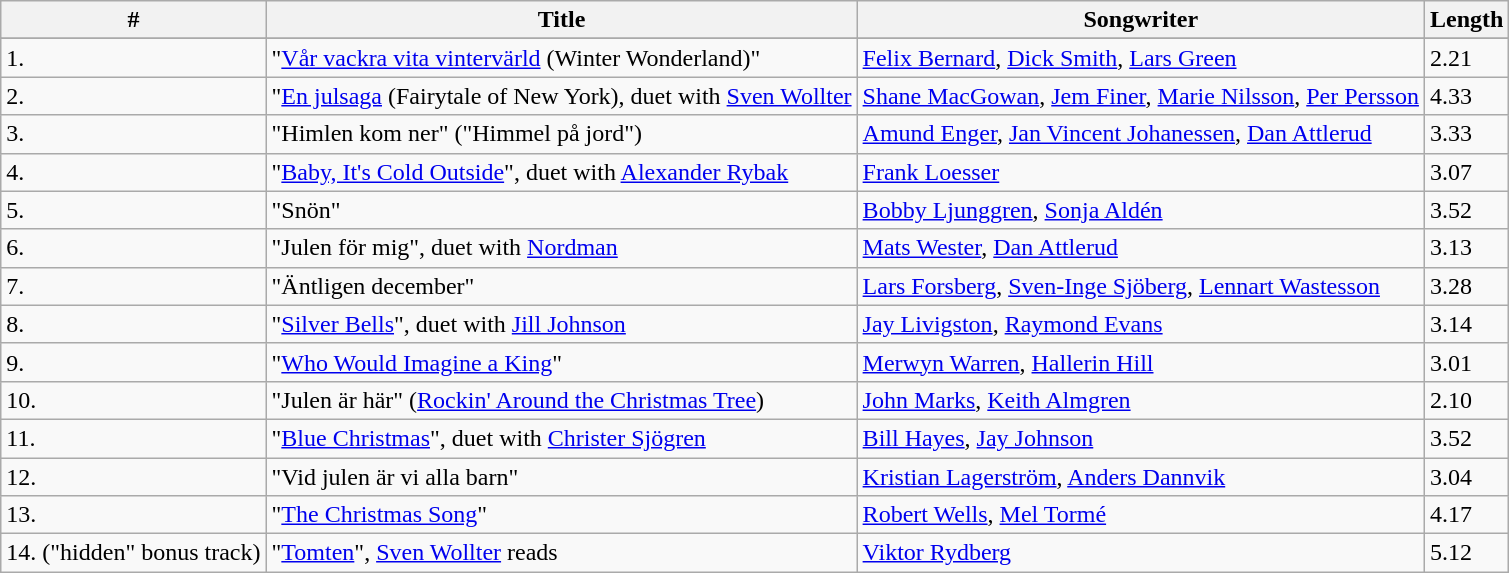<table class="wikitable">
<tr>
<th>#</th>
<th>Title</th>
<th>Songwriter</th>
<th>Length</th>
</tr>
<tr bgcolor="#ebf5ff">
</tr>
<tr>
<td>1.</td>
<td>"<a href='#'>Vår vackra vita vintervärld</a> (Winter Wonderland)"</td>
<td><a href='#'>Felix Bernard</a>, <a href='#'>Dick Smith</a>, <a href='#'>Lars Green</a></td>
<td>2.21</td>
</tr>
<tr>
<td>2.</td>
<td>"<a href='#'>En julsaga</a> (Fairytale of New York), duet with <a href='#'>Sven Wollter</a></td>
<td><a href='#'>Shane MacGowan</a>, <a href='#'>Jem Finer</a>, <a href='#'>Marie Nilsson</a>, <a href='#'>Per Persson</a></td>
<td>4.33</td>
</tr>
<tr>
<td>3.</td>
<td>"Himlen kom ner" ("Himmel på jord")</td>
<td><a href='#'>Amund Enger</a>, <a href='#'>Jan Vincent Johanessen</a>, <a href='#'>Dan Attlerud</a></td>
<td>3.33</td>
</tr>
<tr>
<td>4.</td>
<td>"<a href='#'>Baby, It's Cold Outside</a>", duet with <a href='#'>Alexander Rybak</a></td>
<td><a href='#'>Frank Loesser</a></td>
<td>3.07</td>
</tr>
<tr>
<td>5.</td>
<td>"Snön"</td>
<td><a href='#'>Bobby Ljunggren</a>, <a href='#'>Sonja Aldén</a></td>
<td>3.52</td>
</tr>
<tr>
<td>6.</td>
<td>"Julen för mig", duet with <a href='#'>Nordman</a></td>
<td><a href='#'>Mats Wester</a>, <a href='#'>Dan Attlerud</a></td>
<td>3.13</td>
</tr>
<tr>
<td>7.</td>
<td>"Äntligen december"</td>
<td><a href='#'>Lars Forsberg</a>, <a href='#'>Sven-Inge Sjöberg</a>, <a href='#'>Lennart Wastesson</a></td>
<td>3.28</td>
</tr>
<tr>
<td>8.</td>
<td>"<a href='#'>Silver Bells</a>", duet with <a href='#'>Jill Johnson</a></td>
<td><a href='#'>Jay Livigston</a>, <a href='#'>Raymond Evans</a></td>
<td>3.14</td>
</tr>
<tr>
<td>9.</td>
<td>"<a href='#'>Who Would Imagine a King</a>"</td>
<td><a href='#'>Merwyn Warren</a>, <a href='#'>Hallerin Hill</a></td>
<td>3.01</td>
</tr>
<tr>
<td>10.</td>
<td>"Julen är här" (<a href='#'>Rockin' Around the Christmas Tree</a>)</td>
<td><a href='#'>John Marks</a>, <a href='#'>Keith Almgren</a></td>
<td>2.10</td>
</tr>
<tr>
<td>11.</td>
<td>"<a href='#'>Blue Christmas</a>", duet with <a href='#'>Christer Sjögren</a></td>
<td><a href='#'>Bill Hayes</a>, <a href='#'>Jay Johnson</a></td>
<td>3.52</td>
</tr>
<tr>
<td>12.</td>
<td>"Vid julen är vi alla barn"</td>
<td><a href='#'>Kristian Lagerström</a>, <a href='#'>Anders Dannvik</a></td>
<td>3.04</td>
</tr>
<tr>
<td>13.</td>
<td>"<a href='#'>The Christmas Song</a>"</td>
<td><a href='#'>Robert Wells</a>, <a href='#'>Mel Tormé</a></td>
<td>4.17</td>
</tr>
<tr>
<td>14. ("hidden" bonus track)</td>
<td>"<a href='#'>Tomten</a>", <a href='#'>Sven Wollter</a> reads</td>
<td><a href='#'>Viktor Rydberg</a></td>
<td>5.12</td>
</tr>
</table>
